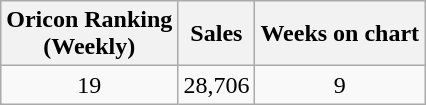<table class="wikitable">
<tr>
<th>Oricon Ranking<br>(Weekly)</th>
<th>Sales</th>
<th>Weeks on chart</th>
</tr>
<tr>
<td align="center">19</td>
<td>28,706</td>
<td align="center">9</td>
</tr>
</table>
